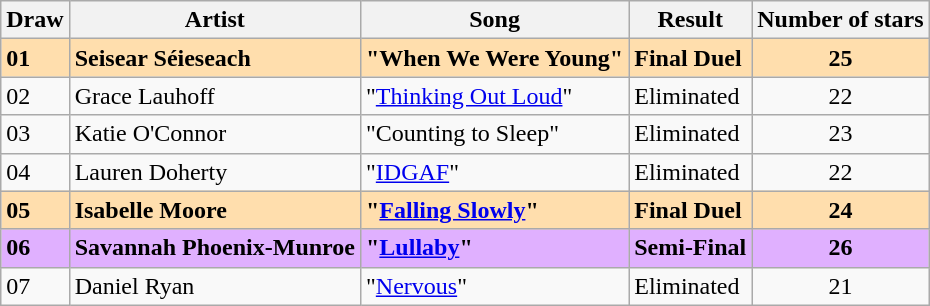<table class="sortable wikitable">
<tr>
<th>Draw</th>
<th>Artist</th>
<th>Song </th>
<th>Result</th>
<th>Number of stars</th>
</tr>
<tr style="font-weight: bold; background: navajowhite;">
<td>01</td>
<td>Seisear Séieseach</td>
<td>"When We Were Young" </td>
<td>Final Duel</td>
<td align=center>25</td>
</tr>
<tr>
<td>02</td>
<td>Grace Lauhoff</td>
<td>"<a href='#'>Thinking Out Loud</a>" </td>
<td>Eliminated</td>
<td align=center>22</td>
</tr>
<tr>
<td>03</td>
<td>Katie O'Connor</td>
<td>"Counting to Sleep" </td>
<td>Eliminated</td>
<td align=center>23</td>
</tr>
<tr>
<td>04</td>
<td>Lauren Doherty</td>
<td>"<a href='#'>IDGAF</a>" </td>
<td>Eliminated</td>
<td align=center>22</td>
</tr>
<tr style="font-weight: bold; background: navajowhite;">
<td>05</td>
<td>Isabelle Moore</td>
<td>"<a href='#'>Falling Slowly</a>" </td>
<td>Final Duel</td>
<td align=center>24</td>
</tr>
<tr style="font-weight: bold; background:#E0B0FF;">
<td>06</td>
<td>Savannah Phoenix-Munroe</td>
<td>"<a href='#'>Lullaby</a>" </td>
<td>Semi-Final</td>
<td align=center>26</td>
</tr>
<tr>
<td>07</td>
<td>Daniel Ryan</td>
<td>"<a href='#'>Nervous</a>" </td>
<td>Eliminated</td>
<td align=center>21</td>
</tr>
</table>
